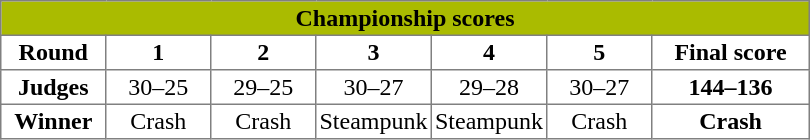<table class="toccolours sortable" border="1" cellspacing="0" cellpadding="2" style="margin:auto; text-align:center; border-collapse:collapse; margin-left:0; margin-right:auto;">
<tr style="background:#aabb00;">
<td colspan="7"><strong>Championship scores</strong></td>
</tr>
<tr>
<th scope="col" width="65px">Round</th>
<th scope="col" width="65px">1</th>
<th scope="col" width="65px">2</th>
<th scope="col" width="65px">3</th>
<th scope="col" width="65px">4</th>
<th scope="col" width="65px">5</th>
<th scope="col" width="100px">Final score</th>
</tr>
<tr>
<td><strong>Judges</strong></td>
<td>30–25</td>
<td>29–25</td>
<td>30–27</td>
<td>29–28</td>
<td>30–27</td>
<td><strong>144–136</strong></td>
</tr>
<tr>
<td><strong>Winner</strong></td>
<td>Crash</td>
<td>Crash</td>
<td>Steampunk</td>
<td>Steampunk</td>
<td>Crash</td>
<td><strong>Crash</strong></td>
</tr>
</table>
